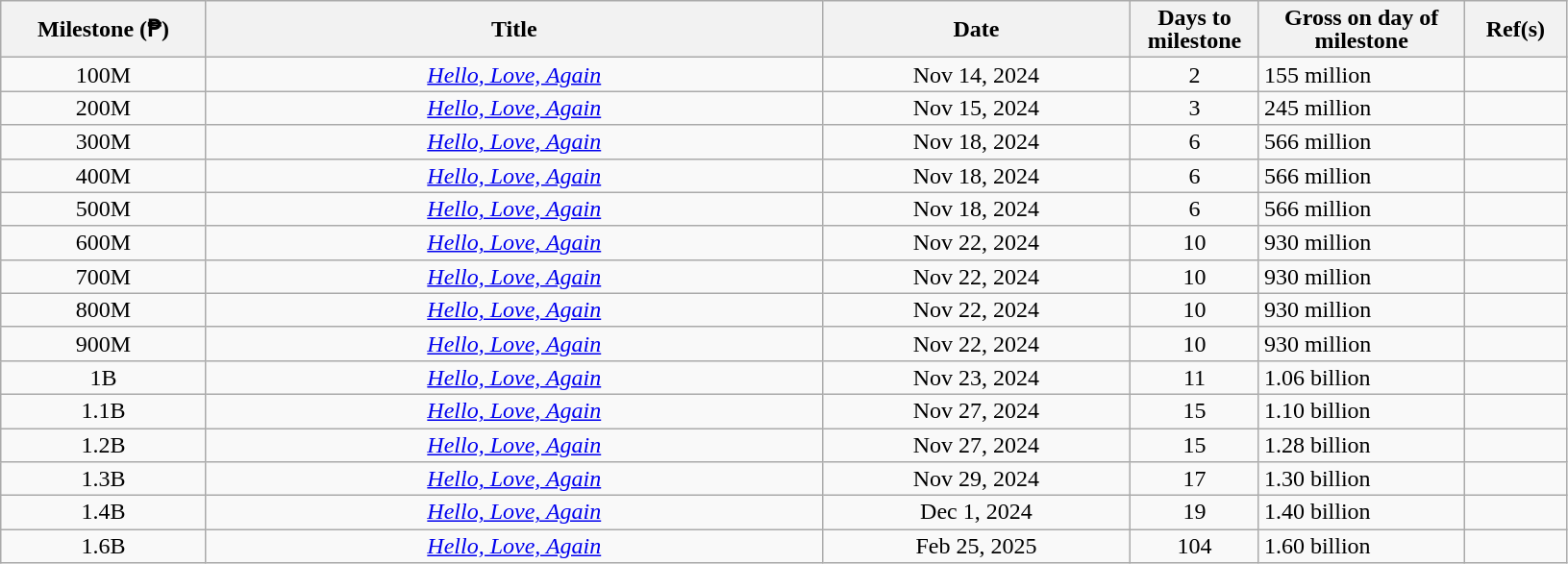<table class="wikitable sortable" style="text-align:left; font-size:100%; line-height:16px; width:86%;">
<tr>
<th scope="col" style="width:10%;">Milestone (₱)</th>
<th scope="col" style="width:30%;">Title</th>
<th scope="col" style="width:15%;">Date</th>
<th scope="col" style="width:5%;">Days to milestone</th>
<th scope="col" style="width:10%;">Gross on day of milestone</th>
<th scope="col" style="width:5%;">Ref(s)</th>
</tr>
<tr>
<td style="text-align:center;">100M</td>
<td style="text-align:center;"><em><a href='#'>Hello, Love, Again</a></em></td>
<td style="text-align:center;">Nov 14, 2024</td>
<td style="text-align:center;">2</td>
<td>155 million</td>
<td style="text-align:center;"></td>
</tr>
<tr>
<td style="text-align:center;">200M</td>
<td style="text-align:center;"><em><a href='#'>Hello, Love, Again</a></em></td>
<td style="text-align:center;">Nov 15, 2024</td>
<td style="text-align:center;">3</td>
<td>245 million</td>
<td style="text-align:center;"></td>
</tr>
<tr>
<td style="text-align:center;">300M</td>
<td style="text-align:center;"><em><a href='#'>Hello, Love, Again</a></em></td>
<td style="text-align:center;">Nov 18, 2024</td>
<td style="text-align:center;">6</td>
<td>566 million</td>
<td style="text-align:center;"></td>
</tr>
<tr>
<td style="text-align:center;">400M</td>
<td style="text-align:center;"><em><a href='#'>Hello, Love, Again</a></em></td>
<td style="text-align:center;">Nov 18, 2024</td>
<td style="text-align:center;">6</td>
<td>566 million</td>
<td style="text-align:center;"></td>
</tr>
<tr>
<td style="text-align:center;">500M</td>
<td style="text-align:center;"><em><a href='#'>Hello, Love, Again</a></em></td>
<td style="text-align:center;">Nov 18, 2024</td>
<td style="text-align:center;">6</td>
<td>566 million</td>
<td style="text-align:center;"></td>
</tr>
<tr>
<td style="text-align:center;">600M</td>
<td style="text-align:center;"><em><a href='#'>Hello, Love, Again</a></em></td>
<td style="text-align:center;">Nov 22, 2024</td>
<td style="text-align:center;">10</td>
<td>930 million</td>
<td style="text-align:center;"></td>
</tr>
<tr>
<td style="text-align:center;">700M</td>
<td style="text-align:center;"><em><a href='#'>Hello, Love, Again</a></em></td>
<td style="text-align:center;">Nov 22, 2024</td>
<td style="text-align:center;">10</td>
<td>930 million</td>
<td style="text-align:center;"></td>
</tr>
<tr>
<td style="text-align:center;">800M</td>
<td style="text-align:center;"><em><a href='#'>Hello, Love, Again</a></em></td>
<td style="text-align:center;">Nov 22, 2024</td>
<td style="text-align:center;">10</td>
<td>930 million</td>
<td style="text-align:center;"></td>
</tr>
<tr>
<td style="text-align:center;">900M</td>
<td style="text-align:center;"><em><a href='#'>Hello, Love, Again</a></em></td>
<td style="text-align:center;">Nov 22, 2024</td>
<td style="text-align:center;">10</td>
<td>930 million</td>
<td style="text-align:center;"></td>
</tr>
<tr>
<td style="text-align:center;">1B</td>
<td style="text-align:center;"><em><a href='#'>Hello, Love, Again</a></em></td>
<td style="text-align:center;">Nov 23, 2024</td>
<td style="text-align:center;">11</td>
<td>1.06 billion</td>
<td style="text-align:center;"></td>
</tr>
<tr>
<td style="text-align:center;">1.1B</td>
<td style="text-align:center;"><em><a href='#'>Hello, Love, Again</a></em></td>
<td style="text-align:center;">Nov 27, 2024</td>
<td style="text-align:center;">15</td>
<td>1.10 billion</td>
<td style="text-align:center;"></td>
</tr>
<tr>
<td style="text-align:center;">1.2B</td>
<td style="text-align:center;"><em><a href='#'>Hello, Love, Again</a></em></td>
<td style="text-align:center;">Nov 27, 2024</td>
<td style="text-align:center;">15</td>
<td>1.28 billion</td>
<td style="text-align:center;"></td>
</tr>
<tr>
<td style="text-align:center;">1.3B</td>
<td style="text-align:center;"><em><a href='#'>Hello, Love, Again</a></em></td>
<td style="text-align:center;">Nov 29, 2024</td>
<td style="text-align:center;">17</td>
<td>1.30 billion</td>
<td style="text-align:center;"></td>
</tr>
<tr>
<td style="text-align:center;">1.4B</td>
<td style="text-align:center;"><em><a href='#'>Hello, Love, Again</a></em></td>
<td style="text-align:center;">Dec 1, 2024</td>
<td style="text-align:center;">19</td>
<td>1.40 billion</td>
<td style="text-align:center;"></td>
</tr>
<tr>
<td style="text-align:center;">1.6B</td>
<td style="text-align:center;"><em><a href='#'>Hello, Love, Again</a></em></td>
<td style="text-align:center;">Feb 25, 2025</td>
<td style="text-align:center;">104</td>
<td>1.60 billion</td>
<td style="text-align:center;"></td>
</tr>
</table>
